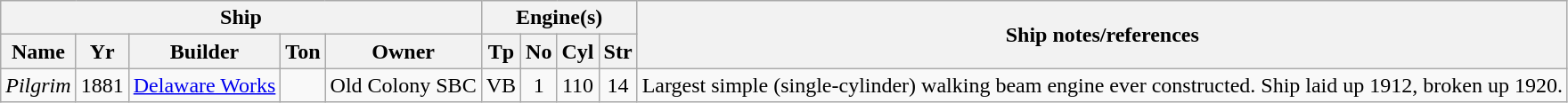<table class="wikitable" style="text-align: center;">
<tr>
<th colspan="5" scope="col">Ship</th>
<th colspan="4" scope="col">Engine(s)</th>
<th rowspan="2" scope="col">Ship notes/references</th>
</tr>
<tr>
<th scope="col">Name</th>
<th scope="col">Yr</th>
<th scope="col">Builder</th>
<th scope="col">Ton</th>
<th scope="col">Owner</th>
<th scope="col">Tp</th>
<th scope="col">No</th>
<th scope="col">Cyl</th>
<th scope="col">Str</th>
</tr>
<tr>
<td style="text-align: left;"><em>Pilgrim</em></td>
<td>1881</td>
<td style="text-align: left;"><a href='#'>Delaware Works</a></td>
<td style="text-align: right;"></td>
<td style="text-align: left;">Old Colony SBC</td>
<td>VB</td>
<td>1</td>
<td>110</td>
<td>14</td>
<td>Largest simple (single-cylinder) walking beam engine ever constructed. Ship laid up 1912, broken up 1920.</td>
</tr>
</table>
